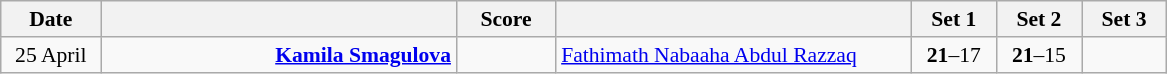<table class="wikitable" style="text-align: center; font-size:90%">
<tr>
<th width="60">Date</th>
<th align="right" width="230"></th>
<th width="60">Score</th>
<th align="left" width="230"></th>
<th width="50">Set 1</th>
<th width="50">Set 2</th>
<th width="50">Set 3</th>
</tr>
<tr>
<td>25 April<br></td>
<td align="right"><strong><a href='#'>Kamila Smagulova</a> </strong></td>
<td align="center"></td>
<td align="left"> <a href='#'>Fathimath Nabaaha Abdul Razzaq</a></td>
<td><strong>21</strong>–17</td>
<td><strong>21</strong>–15</td>
<td></td>
</tr>
</table>
